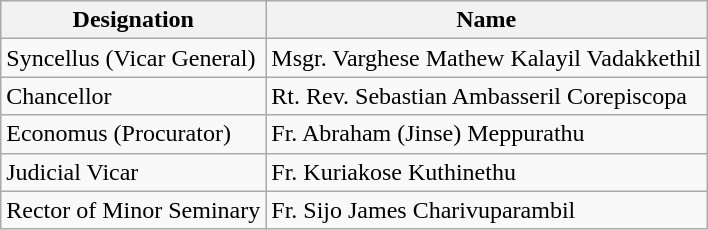<table class="wikitable">
<tr>
<th>Designation</th>
<th>Name</th>
</tr>
<tr>
<td>Syncellus (Vicar General)</td>
<td>Msgr. Varghese Mathew Kalayil Vadakkethil</td>
</tr>
<tr>
<td>Chancellor</td>
<td>Rt. Rev. Sebastian Ambasseril Corepiscopa</td>
</tr>
<tr>
<td>Economus (Procurator)</td>
<td>Fr. Abraham (Jinse) Meppurathu</td>
</tr>
<tr>
<td>Judicial Vicar</td>
<td>Fr. Kuriakose Kuthinethu</td>
</tr>
<tr>
<td>Rector of Minor Seminary</td>
<td>Fr. Sijo James Charivuparambil</td>
</tr>
</table>
